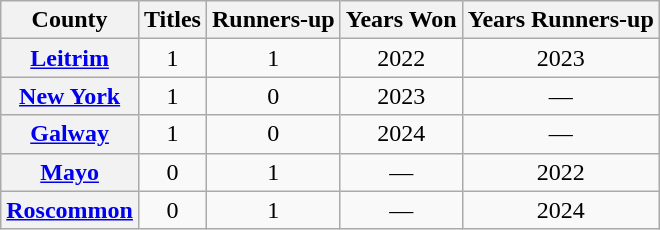<table class="wikitable plainrowheaders sortable">
<tr>
<th scope="col">County</th>
<th scope="col">Titles</th>
<th scope="col">Runners-up</th>
<th scope="col">Years Won</th>
<th scope="col">Years Runners-up</th>
</tr>
<tr align="center">
<th scope="row"> <a href='#'>Leitrim</a></th>
<td>1</td>
<td>1</td>
<td>2022</td>
<td>2023</td>
</tr>
<tr align="center">
<th scope="row"> <a href='#'>New York</a></th>
<td>1</td>
<td>0</td>
<td>2023</td>
<td>—</td>
</tr>
<tr align="center">
<th scope="row"> <a href='#'>Galway</a></th>
<td>1</td>
<td>0</td>
<td>2024</td>
<td>—</td>
</tr>
<tr align="center">
<th scope="row"> <a href='#'>Mayo</a></th>
<td>0</td>
<td>1</td>
<td>—</td>
<td>2022</td>
</tr>
<tr align="center">
<th scope="row"> <a href='#'>Roscommon</a></th>
<td>0</td>
<td>1</td>
<td>—</td>
<td>2024</td>
</tr>
</table>
